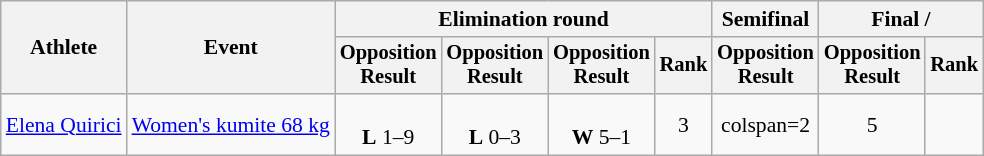<table class=wikitable style=font-size:90%;text-align:center>
<tr>
<th rowspan=2>Athlete</th>
<th rowspan=2>Event</th>
<th colspan=4>Elimination round</th>
<th>Semifinal</th>
<th colspan=2>Final / </th>
</tr>
<tr style=font-size:95%>
<th>Opposition<br>Result</th>
<th>Opposition<br>Result</th>
<th>Opposition<br>Result</th>
<th>Rank</th>
<th>Opposition<br>Result</th>
<th>Opposition<br>Result</th>
<th>Rank</th>
</tr>
<tr>
<td align=left><a href='#'>Elena Quirici</a></td>
<td align=left><a href='#'>Women's kumite 68 kg</a></td>
<td><br><strong>L</strong> 1–9</td>
<td><br><strong>L</strong> 0–3</td>
<td><br><strong>W</strong> 5–1</td>
<td>3</td>
<td>colspan=2 </td>
<td>5</td>
</tr>
</table>
